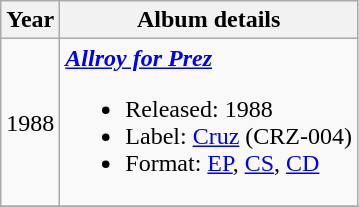<table class ="wikitable">
<tr>
<th>Year</th>
<th>Album details</th>
</tr>
<tr>
<td>1988</td>
<td><strong><em><a href='#'>Allroy for Prez</a></em></strong><br><ul><li>Released: 1988</li><li>Label: <a href='#'>Cruz</a> (CRZ-004)</li><li>Format: <a href='#'>EP</a>, <a href='#'>CS</a>, <a href='#'>CD</a></li></ul></td>
</tr>
<tr>
</tr>
</table>
